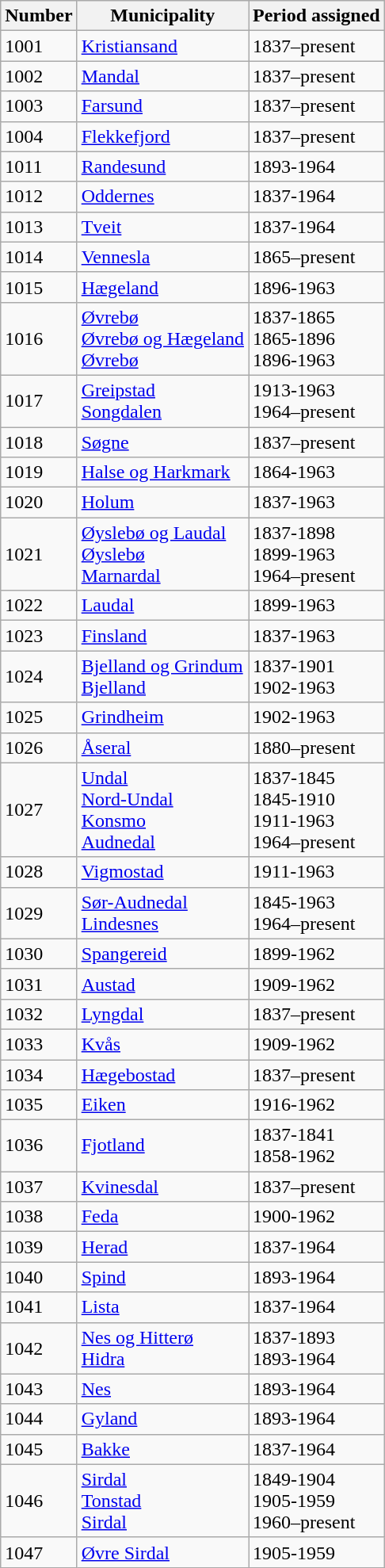<table class="wikitable">
<tr>
<th>Number</th>
<th>Municipality</th>
<th>Period assigned</th>
</tr>
<tr>
<td>1001</td>
<td><a href='#'>Kristiansand</a></td>
<td>1837–present</td>
</tr>
<tr>
<td>1002</td>
<td><a href='#'>Mandal</a></td>
<td>1837–present</td>
</tr>
<tr>
<td>1003</td>
<td><a href='#'>Farsund</a></td>
<td>1837–present</td>
</tr>
<tr>
<td>1004</td>
<td><a href='#'>Flekkefjord</a></td>
<td>1837–present</td>
</tr>
<tr>
<td>1011</td>
<td><a href='#'>Randesund</a></td>
<td>1893-1964</td>
</tr>
<tr>
<td>1012</td>
<td><a href='#'>Oddernes</a></td>
<td>1837-1964</td>
</tr>
<tr>
<td>1013</td>
<td><a href='#'>Tveit</a></td>
<td>1837-1964</td>
</tr>
<tr>
<td>1014</td>
<td><a href='#'>Vennesla</a></td>
<td>1865–present</td>
</tr>
<tr>
<td>1015</td>
<td><a href='#'>Hægeland</a></td>
<td>1896-1963</td>
</tr>
<tr>
<td>1016</td>
<td><a href='#'>Øvrebø</a><br><a href='#'>Øvrebø og Hægeland</a><br><a href='#'>Øvrebø</a></td>
<td>1837-1865<br>1865-1896<br>1896-1963</td>
</tr>
<tr>
<td>1017</td>
<td><a href='#'>Greipstad</a><br><a href='#'>Songdalen</a></td>
<td>1913-1963<br>1964–present</td>
</tr>
<tr>
<td>1018</td>
<td><a href='#'>Søgne</a></td>
<td>1837–present</td>
</tr>
<tr>
<td>1019</td>
<td><a href='#'>Halse og Harkmark</a></td>
<td>1864-1963</td>
</tr>
<tr>
<td>1020</td>
<td><a href='#'>Holum</a></td>
<td>1837-1963</td>
</tr>
<tr>
<td>1021</td>
<td><a href='#'>Øyslebø og Laudal</a><br><a href='#'>Øyslebø</a><br><a href='#'>Marnardal</a></td>
<td>1837-1898<br>1899-1963<br>1964–present</td>
</tr>
<tr>
<td>1022</td>
<td><a href='#'>Laudal</a></td>
<td>1899-1963</td>
</tr>
<tr>
<td>1023</td>
<td><a href='#'>Finsland</a></td>
<td>1837-1963</td>
</tr>
<tr>
<td>1024</td>
<td><a href='#'>Bjelland og Grindum</a><br><a href='#'>Bjelland</a></td>
<td>1837-1901<br>1902-1963</td>
</tr>
<tr>
<td>1025</td>
<td><a href='#'>Grindheim</a></td>
<td>1902-1963</td>
</tr>
<tr>
<td>1026</td>
<td><a href='#'>Åseral</a></td>
<td>1880–present</td>
</tr>
<tr>
<td>1027</td>
<td><a href='#'>Undal</a><br><a href='#'>Nord-Undal</a><br><a href='#'>Konsmo</a><br><a href='#'>Audnedal</a></td>
<td>1837-1845<br>1845-1910<br>1911-1963<br>1964–present</td>
</tr>
<tr>
<td>1028</td>
<td><a href='#'>Vigmostad</a></td>
<td>1911-1963</td>
</tr>
<tr>
<td>1029</td>
<td><a href='#'>Sør-Audnedal</a><br><a href='#'>Lindesnes</a></td>
<td>1845-1963<br>1964–present</td>
</tr>
<tr>
<td>1030</td>
<td><a href='#'>Spangereid</a></td>
<td>1899-1962</td>
</tr>
<tr>
<td>1031</td>
<td><a href='#'>Austad</a></td>
<td>1909-1962</td>
</tr>
<tr>
<td>1032</td>
<td><a href='#'>Lyngdal</a></td>
<td>1837–present</td>
</tr>
<tr>
<td>1033</td>
<td><a href='#'>Kvås</a></td>
<td>1909-1962</td>
</tr>
<tr>
<td>1034</td>
<td><a href='#'>Hægebostad</a></td>
<td>1837–present</td>
</tr>
<tr>
<td>1035</td>
<td><a href='#'>Eiken</a></td>
<td>1916-1962</td>
</tr>
<tr>
<td>1036</td>
<td><a href='#'>Fjotland</a></td>
<td>1837-1841<br>1858-1962</td>
</tr>
<tr>
<td>1037</td>
<td><a href='#'>Kvinesdal</a></td>
<td>1837–present</td>
</tr>
<tr>
<td>1038</td>
<td><a href='#'>Feda</a></td>
<td>1900-1962</td>
</tr>
<tr>
<td>1039</td>
<td><a href='#'>Herad</a></td>
<td>1837-1964</td>
</tr>
<tr>
<td>1040</td>
<td><a href='#'>Spind</a></td>
<td>1893-1964</td>
</tr>
<tr>
<td>1041</td>
<td><a href='#'>Lista</a></td>
<td>1837-1964</td>
</tr>
<tr>
<td>1042</td>
<td><a href='#'>Nes og Hitterø</a><br><a href='#'>Hidra</a></td>
<td>1837-1893<br>1893-1964</td>
</tr>
<tr>
<td>1043</td>
<td><a href='#'>Nes</a></td>
<td>1893-1964</td>
</tr>
<tr>
<td>1044</td>
<td><a href='#'>Gyland</a></td>
<td>1893-1964</td>
</tr>
<tr>
<td>1045</td>
<td><a href='#'>Bakke</a></td>
<td>1837-1964</td>
</tr>
<tr>
<td>1046</td>
<td><a href='#'>Sirdal</a><br><a href='#'>Tonstad</a><br><a href='#'>Sirdal</a></td>
<td>1849-1904<br>1905-1959<br>1960–present</td>
</tr>
<tr>
<td>1047</td>
<td><a href='#'>Øvre Sirdal</a></td>
<td>1905-1959</td>
</tr>
</table>
